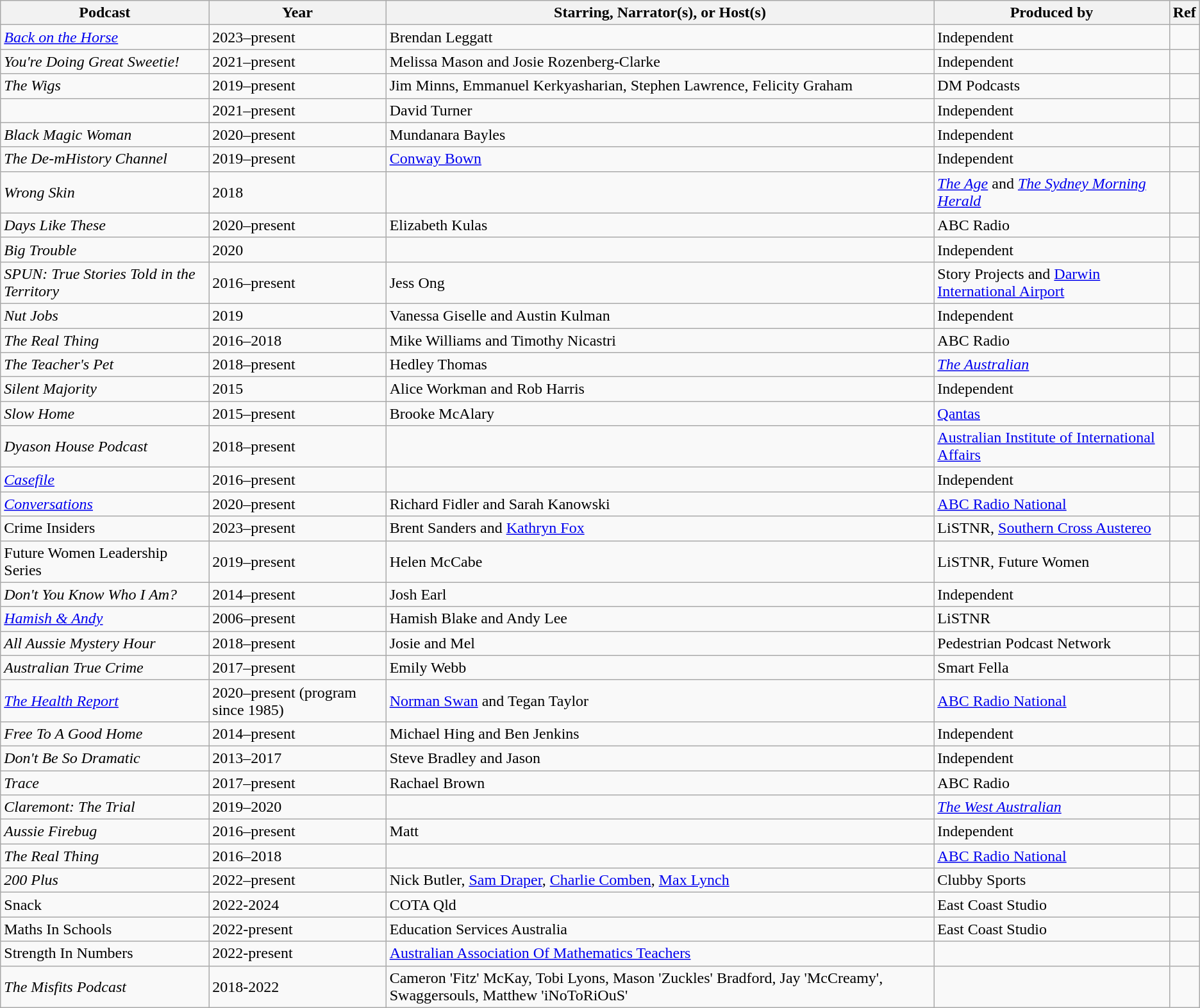<table class="wikitable sortable">
<tr>
<th>Podcast</th>
<th>Year</th>
<th>Starring, Narrator(s), or Host(s)</th>
<th>Produced by</th>
<th>Ref</th>
</tr>
<tr>
<td><em><a href='#'>Back on the Horse</a></em></td>
<td>2023–present</td>
<td>Brendan Leggatt</td>
<td>Independent</td>
<td></td>
</tr>
<tr>
<td><em>You're Doing Great Sweetie!</em></td>
<td>2021–present</td>
<td>Melissa Mason and Josie Rozenberg-Clarke</td>
<td>Independent</td>
<td></td>
</tr>
<tr>
<td><em>The Wigs </em></td>
<td>2019–present</td>
<td>Jim Minns, Emmanuel Kerkyasharian, Stephen Lawrence, Felicity Graham</td>
<td>DM Podcasts</td>
<td></td>
</tr>
<tr>
<td><em></em></td>
<td>2021–present</td>
<td>David Turner</td>
<td>Independent</td>
<td> </td>
</tr>
<tr>
<td><em>Black Magic Woman</em></td>
<td>2020–present</td>
<td>Mundanara Bayles</td>
<td>Independent</td>
<td></td>
</tr>
<tr>
<td><em>The De-mHistory Channel</em></td>
<td>2019–present</td>
<td><a href='#'>Conway Bown</a></td>
<td>Independent</td>
<td></td>
</tr>
<tr>
<td><em>Wrong Skin</em></td>
<td>2018</td>
<td></td>
<td><em><a href='#'>The Age</a></em> and <em><a href='#'>The Sydney Morning Herald</a></em></td>
<td></td>
</tr>
<tr>
<td><em>Days Like These</em></td>
<td>2020–present</td>
<td>Elizabeth Kulas</td>
<td>ABC Radio</td>
<td></td>
</tr>
<tr>
<td><em>Big Trouble</em></td>
<td>2020</td>
<td></td>
<td>Independent</td>
<td></td>
</tr>
<tr>
<td><em>SPUN: True Stories Told in the Territory</em></td>
<td>2016–present</td>
<td>Jess Ong</td>
<td>Story Projects and <a href='#'>Darwin International Airport</a></td>
<td></td>
</tr>
<tr>
<td><em>Nut Jobs</em></td>
<td>2019</td>
<td>Vanessa Giselle and Austin Kulman</td>
<td>Independent</td>
<td></td>
</tr>
<tr>
<td><em>The Real Thing</em></td>
<td>2016–2018</td>
<td>Mike Williams and Timothy Nicastri</td>
<td>ABC Radio</td>
<td></td>
</tr>
<tr>
<td><em>The Teacher's Pet</em></td>
<td>2018–present</td>
<td>Hedley Thomas</td>
<td><em><a href='#'>The Australian</a></em></td>
<td></td>
</tr>
<tr>
<td><em>Silent Majority</em></td>
<td>2015</td>
<td>Alice Workman and Rob Harris</td>
<td>Independent</td>
<td></td>
</tr>
<tr>
<td><em>Slow Home</em></td>
<td>2015–present</td>
<td>Brooke McAlary</td>
<td><a href='#'>Qantas</a></td>
<td></td>
</tr>
<tr>
<td><em>Dyason House Podcast</em></td>
<td>2018–present</td>
<td></td>
<td><a href='#'>Australian Institute of International Affairs</a></td>
<td></td>
</tr>
<tr>
<td><em><a href='#'>Casefile</a></em></td>
<td>2016–present</td>
<td></td>
<td>Independent</td>
<td></td>
</tr>
<tr>
<td><em><a href='#'>Conversations</a></em></td>
<td>2020–present</td>
<td>Richard Fidler and Sarah Kanowski</td>
<td><a href='#'>ABC Radio National</a></td>
<td></td>
</tr>
<tr>
<td>Crime Insiders</td>
<td>2023–present</td>
<td>Brent Sanders and <a href='#'>Kathryn Fox</a></td>
<td>LiSTNR, <a href='#'>Southern Cross Austereo</a></td>
<td></td>
</tr>
<tr>
<td>Future Women Leadership Series</td>
<td>2019–present</td>
<td>Helen McCabe</td>
<td>LiSTNR, Future Women</td>
<td></td>
</tr>
<tr>
<td><em>Don't You Know Who I Am?</em></td>
<td>2014–present</td>
<td>Josh Earl</td>
<td>Independent</td>
<td></td>
</tr>
<tr>
<td><em><a href='#'>Hamish & Andy</a></em></td>
<td>2006–present</td>
<td>Hamish Blake and Andy Lee</td>
<td>LiSTNR</td>
<td></td>
</tr>
<tr>
<td><em>All Aussie Mystery Hour</em></td>
<td>2018–present</td>
<td>Josie and Mel</td>
<td>Pedestrian Podcast Network</td>
<td></td>
</tr>
<tr>
<td><em>Australian True Crime</em></td>
<td>2017–present</td>
<td>Emily Webb</td>
<td>Smart Fella</td>
<td></td>
</tr>
<tr>
<td><em><a href='#'>The Health Report</a></em></td>
<td>2020–present (program since 1985)</td>
<td><a href='#'>Norman Swan</a> and Tegan Taylor</td>
<td><a href='#'>ABC Radio National</a></td>
<td></td>
</tr>
<tr>
<td><em>Free To A Good Home</em></td>
<td>2014–present</td>
<td>Michael Hing and Ben Jenkins</td>
<td>Independent</td>
<td></td>
</tr>
<tr>
<td><em>Don't Be So Dramatic</em></td>
<td>2013–2017</td>
<td>Steve Bradley and Jason</td>
<td>Independent</td>
<td></td>
</tr>
<tr>
<td><em>Trace</em></td>
<td>2017–present</td>
<td>Rachael Brown</td>
<td>ABC Radio</td>
<td></td>
</tr>
<tr>
<td><em>Claremont: The Trial</em></td>
<td>2019–2020</td>
<td></td>
<td><em><a href='#'>The West Australian</a></em></td>
<td></td>
</tr>
<tr>
<td><em>Aussie Firebug</em></td>
<td>2016–present</td>
<td>Matt</td>
<td>Independent</td>
<td></td>
</tr>
<tr>
<td><em>The Real Thing</em></td>
<td>2016–2018</td>
<td></td>
<td><a href='#'>ABC Radio National</a></td>
<td></td>
</tr>
<tr>
<td><em>200 Plus</em></td>
<td>2022–present</td>
<td>Nick Butler, <a href='#'>Sam Draper</a>, <a href='#'>Charlie Comben</a>, <a href='#'>Max Lynch</a></td>
<td>Clubby Sports</td>
<td></td>
</tr>
<tr>
<td>Snack</td>
<td>2022-2024</td>
<td>COTA Qld</td>
<td>East Coast Studio</td>
<td></td>
</tr>
<tr>
<td>Maths In Schools</td>
<td>2022-present</td>
<td>Education Services Australia</td>
<td>East Coast Studio</td>
<td></td>
</tr>
<tr>
<td>Strength In Numbers</td>
<td>2022-present</td>
<td><a href='#'>Australian Association Of Mathematics Teachers</a></td>
<td></td>
<td></td>
</tr>
<tr>
<td><em>The Misfits Podcast</em></td>
<td>2018-2022</td>
<td>Cameron 'Fitz' McKay, Tobi Lyons, Mason 'Zuckles' Bradford, Jay 'McCreamy', Swaggersouls, Matthew 'iNoToRiOuS'</td>
<td></td>
<td></td>
</tr>
</table>
